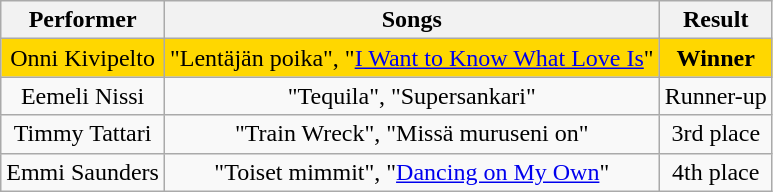<table class="wikitable" style="text-align: center; width: auto">
<tr>
<th>Performer</th>
<th>Songs</th>
<th>Result</th>
</tr>
<tr style="background:gold">
<td>Onni Kivipelto</td>
<td>"Lentäjän poika", "<a href='#'>I Want to Know What Love Is</a>"</td>
<td><strong>Winner</strong></td>
</tr>
<tr>
<td>Eemeli Nissi</td>
<td>"Tequila", "Supersankari"</td>
<td>Runner-up</td>
</tr>
<tr>
<td>Timmy Tattari</td>
<td>"Train Wreck", "Missä muruseni on"</td>
<td>3rd place</td>
</tr>
<tr>
<td>Emmi Saunders</td>
<td>"Toiset mimmit", "<a href='#'>Dancing on My Own</a>"</td>
<td>4th place</td>
</tr>
</table>
